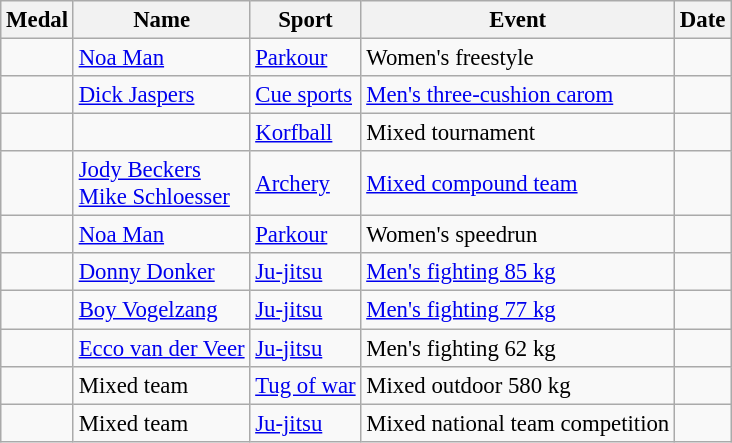<table class="wikitable sortable" style="font-size: 95%;">
<tr>
<th>Medal</th>
<th>Name</th>
<th>Sport</th>
<th>Event</th>
<th>Date</th>
</tr>
<tr>
<td></td>
<td><a href='#'>Noa Man</a></td>
<td><a href='#'>Parkour</a></td>
<td>Women's freestyle</td>
<td></td>
</tr>
<tr>
<td></td>
<td><a href='#'>Dick Jaspers</a></td>
<td><a href='#'>Cue sports</a></td>
<td><a href='#'>Men's three-cushion carom</a></td>
<td></td>
</tr>
<tr>
<td></td>
<td></td>
<td><a href='#'>Korfball</a></td>
<td>Mixed tournament</td>
<td></td>
</tr>
<tr>
<td></td>
<td><a href='#'>Jody Beckers</a><br><a href='#'>Mike Schloesser</a></td>
<td><a href='#'>Archery</a></td>
<td><a href='#'>Mixed compound team</a></td>
<td></td>
</tr>
<tr>
<td></td>
<td><a href='#'>Noa Man</a></td>
<td><a href='#'>Parkour</a></td>
<td>Women's speedrun</td>
<td></td>
</tr>
<tr>
<td></td>
<td><a href='#'>Donny Donker</a></td>
<td><a href='#'>Ju-jitsu</a></td>
<td><a href='#'>Men's fighting 85 kg</a></td>
<td></td>
</tr>
<tr>
<td></td>
<td><a href='#'>Boy Vogelzang</a></td>
<td><a href='#'>Ju-jitsu</a></td>
<td><a href='#'>Men's fighting 77 kg</a></td>
<td></td>
</tr>
<tr>
<td></td>
<td><a href='#'>Ecco van der Veer</a></td>
<td><a href='#'>Ju-jitsu</a></td>
<td>Men's fighting 62 kg</td>
<td></td>
</tr>
<tr>
<td></td>
<td>Mixed team</td>
<td><a href='#'>Tug of war</a></td>
<td>Mixed outdoor 580 kg</td>
<td></td>
</tr>
<tr>
<td></td>
<td>Mixed team</td>
<td><a href='#'>Ju-jitsu</a></td>
<td>Mixed national team competition</td>
<td></td>
</tr>
</table>
